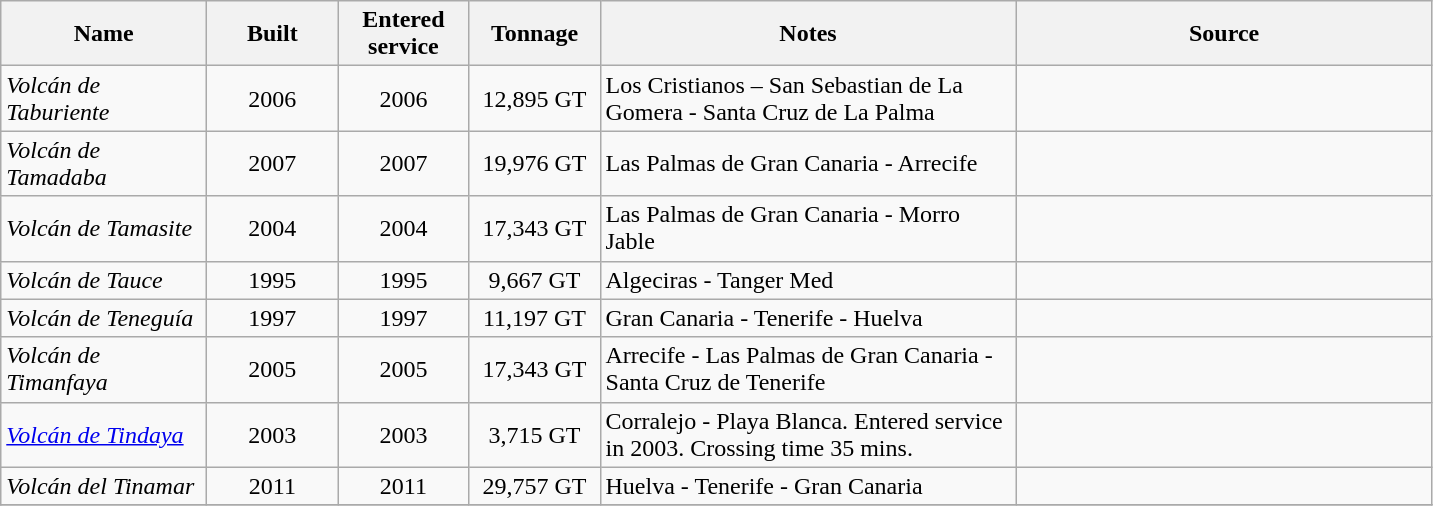<table class="wikitable sortable" border="1">
<tr>
<th scope="col" width="130pt">Name</th>
<th scope="col" width="80pt">Built</th>
<th scope="col" width="80pt">Entered service</th>
<th scope="col" width="80pt">Tonnage</th>
<th scope="col" width="270pt" class="unsortable">Notes</th>
<th scope="col" width="270pt" class="unsortable">Source</th>
</tr>
<tr>
<td><em>Volcán de Taburiente</em></td>
<td align="Center">2006</td>
<td align="Center">2006</td>
<td align="Center">12,895 GT</td>
<td>Los Cristianos – San Sebastian de La Gomera - Santa Cruz de La Palma</td>
<td></td>
</tr>
<tr>
<td><em>Volcán de Tamadaba</em></td>
<td align="Center">2007</td>
<td align="Center">2007</td>
<td align="Center">19,976 GT</td>
<td>Las Palmas de Gran Canaria - Arrecife</td>
<td></td>
</tr>
<tr>
<td><em>Volcán de Tamasite</em></td>
<td align="Center">2004</td>
<td align="Center">2004</td>
<td align="Center">17,343 GT</td>
<td>Las Palmas de Gran Canaria - Morro Jable</td>
<td></td>
</tr>
<tr>
<td><em>Volcán de Tauce</em></td>
<td align="Center">1995</td>
<td align="Center">1995</td>
<td align="Center">9,667 GT</td>
<td>Algeciras - Tanger Med</td>
<td></td>
</tr>
<tr>
<td><em>Volcán de Teneguía</em></td>
<td align="Center">1997</td>
<td align="Center">1997</td>
<td align="Center">11,197 GT</td>
<td>Gran Canaria - Tenerife - Huelva</td>
<td></td>
</tr>
<tr>
<td><em>Volcán de Timanfaya</em></td>
<td align="Center">2005</td>
<td align="Center">2005</td>
<td align="Center">17,343 GT</td>
<td>Arrecife - Las Palmas de Gran Canaria - Santa Cruz de Tenerife</td>
<td></td>
</tr>
<tr>
<td><em><a href='#'>Volcán de Tindaya</a></em></td>
<td align="Center">2003</td>
<td align="Center">2003</td>
<td align="Center">3,715 GT</td>
<td>Corralejo - Playa Blanca. Entered service in 2003. Crossing time 35 mins.</td>
<td></td>
</tr>
<tr>
<td><em>Volcán del Tinamar</em></td>
<td align="Center">2011</td>
<td align="Center">2011</td>
<td align="Center">29,757 GT</td>
<td>Huelva - Tenerife - Gran Canaria</td>
<td></td>
</tr>
<tr>
</tr>
</table>
